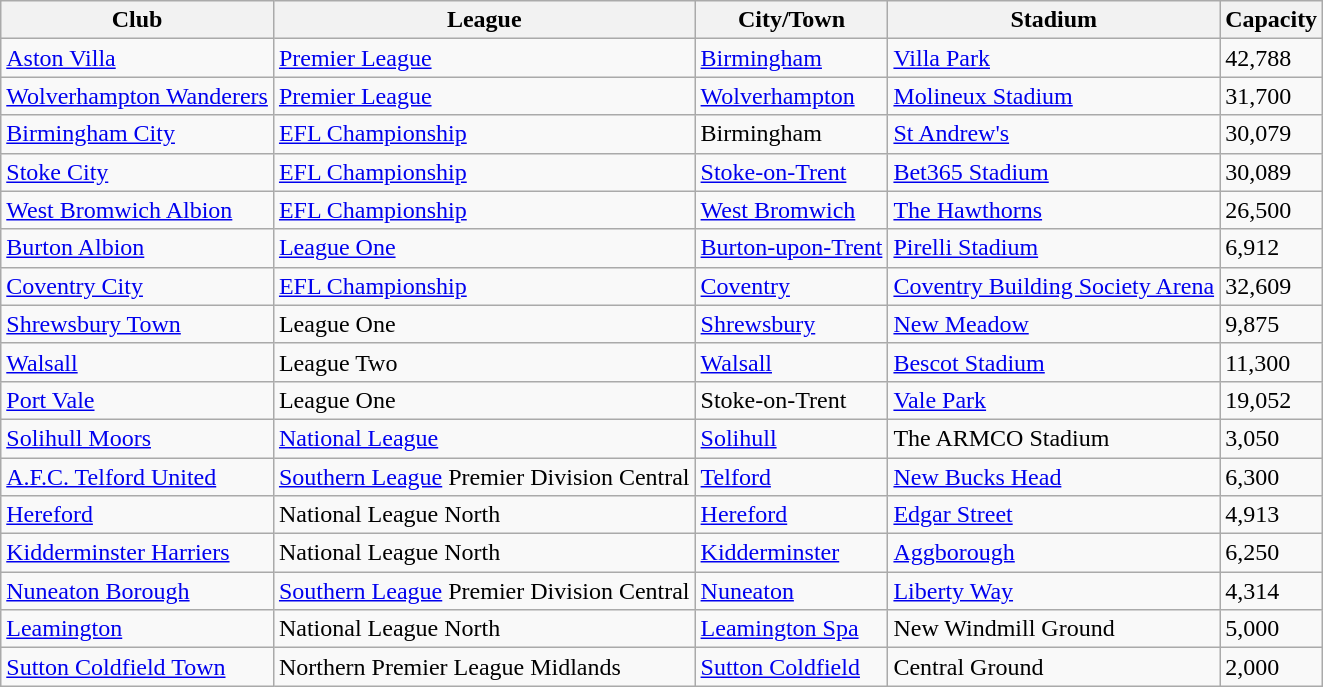<table class="wikitable sortable">
<tr>
<th>Club</th>
<th>League</th>
<th>City/Town</th>
<th>Stadium</th>
<th>Capacity</th>
</tr>
<tr>
<td><a href='#'>Aston Villa</a></td>
<td data-sort-value="1"><a href='#'>Premier League</a></td>
<td><a href='#'>Birmingham</a></td>
<td><a href='#'>Villa Park</a></td>
<td>42,788</td>
</tr>
<tr>
<td><a href='#'>Wolverhampton Wanderers</a></td>
<td data-sort-value="1"><a href='#'>Premier League</a></td>
<td><a href='#'>Wolverhampton</a></td>
<td><a href='#'>Molineux Stadium</a></td>
<td>31,700</td>
</tr>
<tr>
<td><a href='#'>Birmingham City</a></td>
<td data-sort-value="2"><a href='#'>EFL Championship</a></td>
<td>Birmingham</td>
<td><a href='#'>St Andrew's</a></td>
<td>30,079</td>
</tr>
<tr>
<td><a href='#'>Stoke City</a></td>
<td data-sort-value="2"><a href='#'>EFL Championship</a></td>
<td><a href='#'>Stoke-on-Trent</a></td>
<td><a href='#'>Bet365 Stadium</a></td>
<td>30,089</td>
</tr>
<tr>
<td><a href='#'>West Bromwich Albion</a></td>
<td data-sort-value="1"><a href='#'>EFL Championship</a></td>
<td><a href='#'>West Bromwich</a></td>
<td><a href='#'>The Hawthorns</a></td>
<td>26,500</td>
</tr>
<tr>
<td><a href='#'>Burton Albion</a></td>
<td data-sort-value="3"><a href='#'>League One</a></td>
<td><a href='#'>Burton-upon-Trent</a></td>
<td><a href='#'>Pirelli Stadium</a></td>
<td>6,912</td>
</tr>
<tr>
<td><a href='#'>Coventry City</a></td>
<td data-sort-value="2"><a href='#'>EFL Championship</a></td>
<td><a href='#'>Coventry</a></td>
<td><a href='#'>Coventry Building Society Arena</a></td>
<td>32,609</td>
</tr>
<tr>
<td><a href='#'>Shrewsbury Town</a></td>
<td data-sort-value="3">League One</td>
<td><a href='#'>Shrewsbury</a></td>
<td><a href='#'>New Meadow</a></td>
<td>9,875</td>
</tr>
<tr>
<td><a href='#'>Walsall</a></td>
<td data-sort-value="3">League Two</td>
<td><a href='#'>Walsall</a></td>
<td><a href='#'>Bescot Stadium</a></td>
<td>11,300</td>
</tr>
<tr>
<td><a href='#'>Port Vale</a></td>
<td data-sort-value="4">League One</td>
<td>Stoke-on-Trent</td>
<td><a href='#'>Vale Park</a></td>
<td>19,052</td>
</tr>
<tr>
<td><a href='#'>Solihull Moors</a></td>
<td data-sort-value="5"><a href='#'>National League</a></td>
<td><a href='#'>Solihull</a></td>
<td>The ARMCO Stadium</td>
<td>3,050</td>
</tr>
<tr>
<td><a href='#'>A.F.C. Telford United</a></td>
<td data-sort-value="6"><a href='#'>Southern League</a> Premier Division Central</td>
<td><a href='#'>Telford</a></td>
<td><a href='#'>New Bucks Head</a></td>
<td>6,300</td>
</tr>
<tr>
<td><a href='#'>Hereford</a></td>
<td data-sort-value="6">National League North</td>
<td><a href='#'>Hereford</a></td>
<td><a href='#'>Edgar Street</a></td>
<td>4,913</td>
</tr>
<tr>
<td><a href='#'>Kidderminster Harriers</a></td>
<td data-sort-value="6">National League North</td>
<td><a href='#'>Kidderminster</a></td>
<td><a href='#'>Aggborough</a></td>
<td>6,250</td>
</tr>
<tr>
<td><a href='#'>Nuneaton Borough</a></td>
<td data-sort-value="6"><a href='#'>Southern League</a> Premier Division Central</td>
<td><a href='#'>Nuneaton</a></td>
<td><a href='#'>Liberty Way</a></td>
<td>4,314</td>
</tr>
<tr>
<td><a href='#'>Leamington</a></td>
<td data-sort-value="6">National League North</td>
<td><a href='#'>Leamington Spa</a></td>
<td>New Windmill Ground</td>
<td>5,000</td>
</tr>
<tr>
<td><a href='#'>Sutton Coldfield Town</a></td>
<td>Northern Premier League Midlands</td>
<td><a href='#'>Sutton Coldfield</a></td>
<td>Central Ground</td>
<td>2,000</td>
</tr>
</table>
